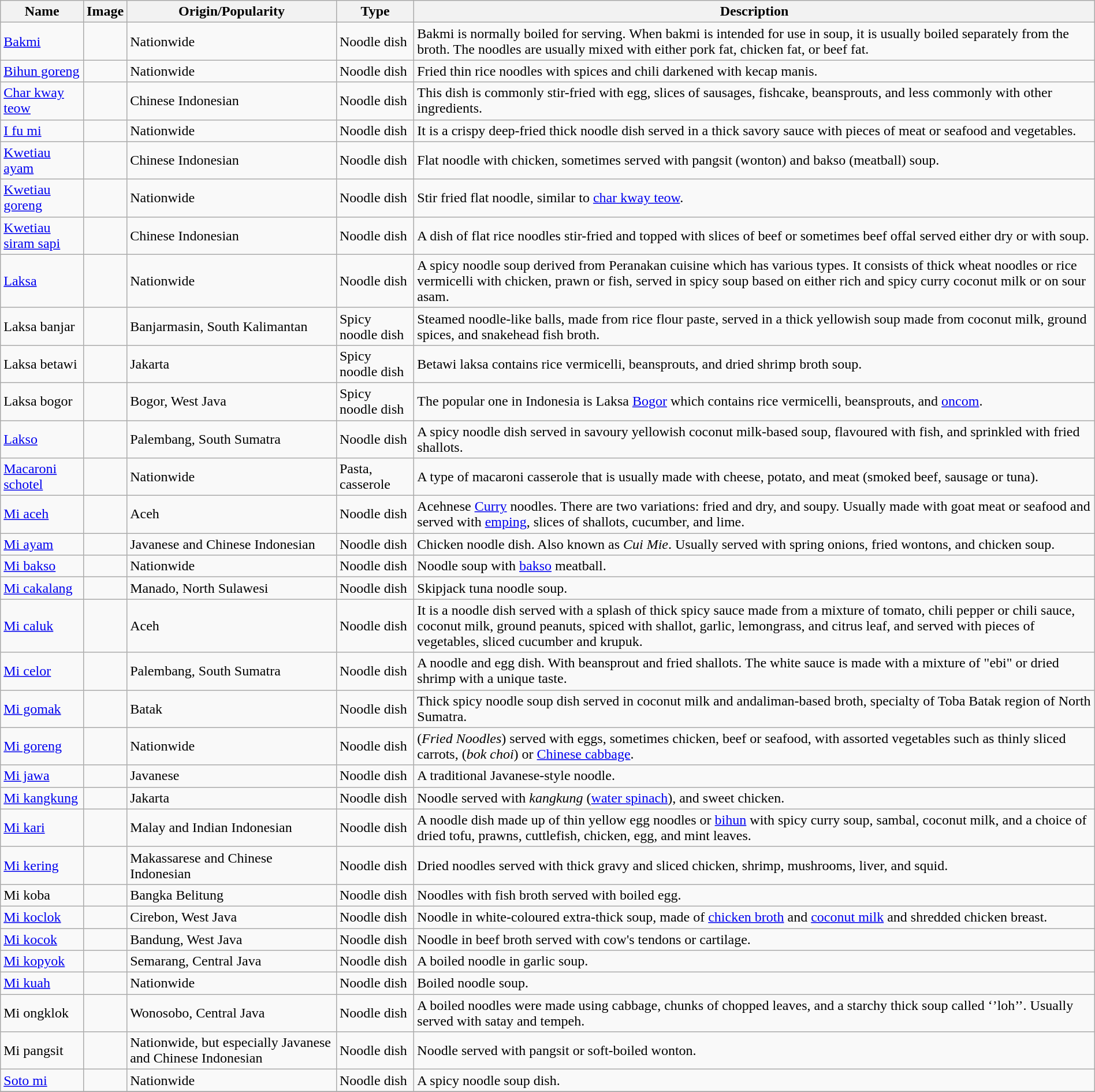<table class="wikitable sortable sticky-header" width="100%">
<tr>
<th>Name</th>
<th>Image</th>
<th>Origin/Popularity</th>
<th>Type</th>
<th>Description</th>
</tr>
<tr>
<td><a href='#'>Bakmi</a></td>
<td></td>
<td>Nationwide</td>
<td>Noodle dish</td>
<td>Bakmi is normally boiled for serving. When bakmi is intended for use in soup, it is usually boiled separately from the broth. The noodles are usually mixed with either pork fat, chicken fat, or beef fat.</td>
</tr>
<tr>
<td><a href='#'>Bihun goreng</a></td>
<td></td>
<td>Nationwide</td>
<td>Noodle dish</td>
<td>Fried thin rice noodles with spices and chili darkened with kecap manis.</td>
</tr>
<tr>
<td><a href='#'>Char kway teow</a></td>
<td></td>
<td>Chinese Indonesian</td>
<td>Noodle dish</td>
<td>This dish is commonly stir-fried with egg, slices of sausages, fishcake, beansprouts, and less commonly with other ingredients.</td>
</tr>
<tr>
<td><a href='#'>I fu mi</a></td>
<td></td>
<td>Nationwide</td>
<td>Noodle dish</td>
<td>It is a crispy deep-fried thick noodle dish served in a thick savory sauce with pieces of meat or seafood and vegetables.</td>
</tr>
<tr>
<td><a href='#'>Kwetiau ayam</a></td>
<td></td>
<td>Chinese Indonesian</td>
<td>Noodle dish</td>
<td>Flat noodle with chicken, sometimes served with pangsit (wonton) and bakso (meatball) soup.</td>
</tr>
<tr>
<td><a href='#'>Kwetiau goreng</a></td>
<td></td>
<td>Nationwide</td>
<td>Noodle dish</td>
<td>Stir fried flat noodle, similar to <a href='#'>char kway teow</a>.</td>
</tr>
<tr>
<td><a href='#'>Kwetiau siram sapi</a></td>
<td></td>
<td>Chinese Indonesian</td>
<td>Noodle dish</td>
<td>A dish of flat rice noodles stir-fried and topped with slices of beef or sometimes beef offal served either dry or with soup.</td>
</tr>
<tr>
<td><a href='#'>Laksa</a></td>
<td></td>
<td>Nationwide</td>
<td>Noodle dish</td>
<td>A spicy noodle soup derived from Peranakan cuisine which has various types. It consists of thick wheat noodles or rice vermicelli with chicken, prawn or fish, served in spicy soup based on either rich and spicy curry coconut milk or on sour asam.</td>
</tr>
<tr>
<td>Laksa banjar</td>
<td></td>
<td>Banjarmasin, South Kalimantan</td>
<td>Spicy noodle dish</td>
<td>Steamed noodle-like balls, made from rice flour paste, served in a thick yellowish soup made from coconut milk, ground spices, and snakehead fish broth.</td>
</tr>
<tr>
<td>Laksa betawi</td>
<td></td>
<td>Jakarta</td>
<td>Spicy noodle dish</td>
<td>Betawi laksa contains rice vermicelli, beansprouts, and dried shrimp broth soup.</td>
</tr>
<tr>
<td>Laksa bogor</td>
<td></td>
<td>Bogor, West Java</td>
<td>Spicy noodle dish</td>
<td>The popular one in Indonesia is Laksa <a href='#'>Bogor</a> which contains rice vermicelli, beansprouts, and <a href='#'>oncom</a>.</td>
</tr>
<tr>
<td><a href='#'>Lakso</a></td>
<td></td>
<td>Palembang, South Sumatra</td>
<td>Noodle dish</td>
<td>A spicy noodle dish served in savoury yellowish coconut milk-based soup, flavoured with fish, and sprinkled with fried shallots.</td>
</tr>
<tr>
<td><a href='#'>Macaroni schotel</a></td>
<td></td>
<td>Nationwide</td>
<td>Pasta, casserole</td>
<td>A type of macaroni casserole that is usually made with cheese, potato, and meat (smoked beef, sausage or tuna).</td>
</tr>
<tr>
<td><a href='#'>Mi aceh</a></td>
<td></td>
<td>Aceh</td>
<td>Noodle dish</td>
<td>Acehnese <a href='#'>Curry</a> noodles. There are two variations: fried and dry, and soupy. Usually made with goat meat or seafood and served with <a href='#'>emping</a>, slices of shallots, cucumber, and lime.</td>
</tr>
<tr>
<td><a href='#'>Mi ayam</a></td>
<td></td>
<td>Javanese and Chinese Indonesian</td>
<td>Noodle dish</td>
<td>Chicken noodle dish. Also known as <em>Cui Mie</em>. Usually served with spring onions, fried wontons, and chicken soup.</td>
</tr>
<tr>
<td><a href='#'>Mi bakso</a></td>
<td></td>
<td>Nationwide</td>
<td>Noodle dish</td>
<td>Noodle soup with <a href='#'>bakso</a> meatball.</td>
</tr>
<tr>
<td><a href='#'>Mi cakalang</a></td>
<td></td>
<td>Manado, North Sulawesi</td>
<td>Noodle dish</td>
<td>Skipjack tuna noodle soup.</td>
</tr>
<tr>
<td><a href='#'>Mi caluk</a></td>
<td></td>
<td>Aceh</td>
<td>Noodle dish</td>
<td>It is a noodle dish served with a splash of thick spicy sauce made from a mixture of tomato, chili pepper or chili sauce, coconut milk, ground peanuts, spiced with shallot, garlic, lemongrass, and citrus leaf, and served with pieces of vegetables, sliced cucumber and krupuk.</td>
</tr>
<tr>
<td><a href='#'>Mi celor</a></td>
<td></td>
<td>Palembang, South Sumatra</td>
<td>Noodle dish</td>
<td>A noodle and egg dish. With beansprout and fried shallots. The white sauce is made with a mixture of "ebi" or dried shrimp with a unique taste.</td>
</tr>
<tr>
<td><a href='#'>Mi gomak</a></td>
<td></td>
<td>Batak</td>
<td>Noodle dish</td>
<td>Thick spicy noodle soup dish served in coconut milk and andaliman-based broth, specialty of Toba Batak region of North Sumatra.</td>
</tr>
<tr>
<td><a href='#'>Mi goreng</a></td>
<td></td>
<td>Nationwide</td>
<td>Noodle dish</td>
<td>(<em>Fried Noodles</em>) served with eggs, sometimes chicken, beef or seafood, with assorted vegetables such as thinly sliced carrots, (<em>bok choi</em>) or <a href='#'>Chinese cabbage</a>.</td>
</tr>
<tr>
<td><a href='#'>Mi jawa</a></td>
<td></td>
<td>Javanese</td>
<td>Noodle dish</td>
<td>A traditional Javanese-style noodle.</td>
</tr>
<tr>
<td><a href='#'>Mi kangkung</a></td>
<td></td>
<td>Jakarta</td>
<td>Noodle dish</td>
<td>Noodle served with <em>kangkung</em> (<a href='#'>water spinach</a>), and sweet chicken.</td>
</tr>
<tr>
<td><a href='#'>Mi kari</a></td>
<td></td>
<td>Malay and Indian Indonesian</td>
<td>Noodle dish</td>
<td>A noodle dish made up of thin yellow egg noodles or <a href='#'>bihun</a> with spicy curry soup, sambal, coconut milk, and a choice of dried tofu, prawns, cuttlefish, chicken, egg, and mint leaves.</td>
</tr>
<tr>
<td><a href='#'>Mi kering</a></td>
<td></td>
<td>Makassarese and Chinese Indonesian</td>
<td>Noodle dish</td>
<td>Dried noodles served with thick gravy and sliced chicken, shrimp, mushrooms, liver, and squid.</td>
</tr>
<tr>
<td>Mi koba</td>
<td></td>
<td>Bangka Belitung</td>
<td>Noodle dish</td>
<td>Noodles with fish broth served with boiled egg.</td>
</tr>
<tr>
<td><a href='#'>Mi koclok</a></td>
<td></td>
<td>Cirebon, West Java</td>
<td>Noodle dish</td>
<td>Noodle in white-coloured extra-thick soup, made of <a href='#'>chicken broth</a> and <a href='#'>coconut milk</a> and shredded chicken breast.</td>
</tr>
<tr>
<td><a href='#'>Mi kocok</a></td>
<td></td>
<td>Bandung, West Java</td>
<td>Noodle dish</td>
<td>Noodle in beef broth served with cow's tendons or cartilage.</td>
</tr>
<tr>
<td><a href='#'>Mi kopyok</a></td>
<td></td>
<td>Semarang, Central Java</td>
<td>Noodle dish</td>
<td>A boiled noodle in garlic soup.</td>
</tr>
<tr>
<td><a href='#'>Mi kuah</a></td>
<td></td>
<td>Nationwide</td>
<td>Noodle dish</td>
<td>Boiled noodle soup.</td>
</tr>
<tr>
<td>Mi ongklok</td>
<td></td>
<td>Wonosobo, Central Java</td>
<td>Noodle dish</td>
<td>A boiled noodles were made using cabbage, chunks of chopped leaves, and a starchy thick soup called ‘’loh’’. Usually served with satay and tempeh.</td>
</tr>
<tr>
<td>Mi pangsit</td>
<td></td>
<td>Nationwide, but especially Javanese and Chinese Indonesian</td>
<td>Noodle dish</td>
<td>Noodle served with pangsit or soft-boiled wonton.</td>
</tr>
<tr>
<td><a href='#'>Soto mi</a></td>
<td></td>
<td>Nationwide</td>
<td>Noodle dish</td>
<td>A spicy noodle soup dish.</td>
</tr>
<tr>
</tr>
</table>
